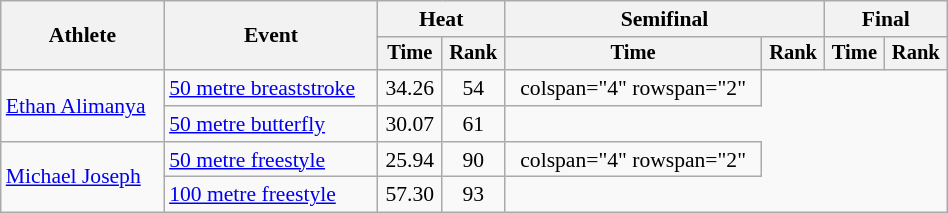<table class="wikitable" style="text-align:center; font-size:90%; width:50%;">
<tr>
<th rowspan="2">Athlete</th>
<th rowspan="2">Event</th>
<th colspan="2">Heat</th>
<th colspan="2">Semifinal</th>
<th colspan="2">Final</th>
</tr>
<tr style="font-size:95%">
<th>Time</th>
<th>Rank</th>
<th>Time</th>
<th>Rank</th>
<th>Time</th>
<th>Rank</th>
</tr>
<tr align=center>
<td align=left rowspan="2"><a href='#'>Ethan Alimanya</a></td>
<td align=left><a href='#'>50 metre breaststroke</a></td>
<td>34.26</td>
<td>54</td>
<td>colspan="4" rowspan="2"</td>
</tr>
<tr align=center>
<td align=left><a href='#'>50 metre butterfly</a></td>
<td>30.07</td>
<td>61</td>
</tr>
<tr align=center>
<td align=left rowspan="2"><a href='#'>Michael Joseph</a></td>
<td align=left><a href='#'>50 metre freestyle</a></td>
<td>25.94</td>
<td>90</td>
<td>colspan="4" rowspan="2"</td>
</tr>
<tr align=center>
<td align=left><a href='#'>100 metre freestyle</a></td>
<td>57.30</td>
<td>93</td>
</tr>
</table>
